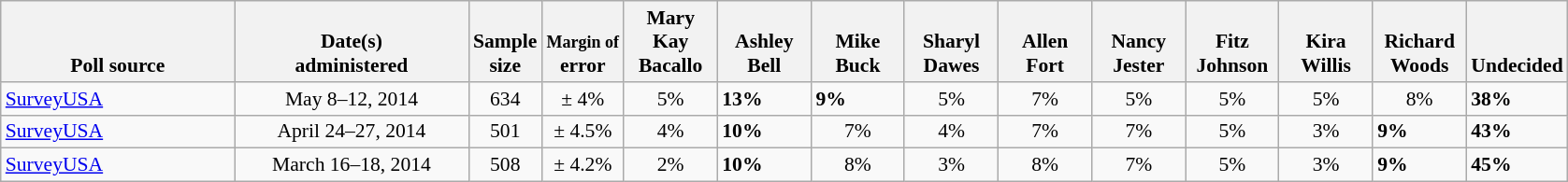<table class="wikitable" style="font-size:90%">
<tr valign= bottom>
<th style="width:160px;">Poll source</th>
<th style="width:160px;">Date(s)<br>administered</th>
<th class=small>Sample<br>size</th>
<th><small>Margin of</small><br>error</th>
<th style="width:60px;">Mary Kay<br>Bacallo</th>
<th style="width:60px;">Ashley<br>Bell</th>
<th style="width:60px;">Mike<br>Buck</th>
<th style="width:60px;">Sharyl<br>Dawes</th>
<th style="width:60px;">Allen<br>Fort</th>
<th style="width:60px;">Nancy<br>Jester</th>
<th style="width:60px;">Fitz<br>Johnson</th>
<th style="width:60px;">Kira<br>Willis</th>
<th style="width:60px;">Richard<br>Woods</th>
<th style="width:40px;">Undecided</th>
</tr>
<tr>
<td><a href='#'>SurveyUSA</a></td>
<td align=center>May 8–12, 2014</td>
<td align=center>634</td>
<td align=center>± 4%</td>
<td align=center>5%</td>
<td><strong>13%</strong></td>
<td><strong>9%</strong></td>
<td align=center>5%</td>
<td align=center>7%</td>
<td align=center>5%</td>
<td align=center>5%</td>
<td align=center>5%</td>
<td align=center>8%</td>
<td><strong>38%</strong></td>
</tr>
<tr>
<td><a href='#'>SurveyUSA</a></td>
<td align=center>April 24–27, 2014</td>
<td align=center>501</td>
<td align=center>± 4.5%</td>
<td align=center>4%</td>
<td><strong>10%</strong></td>
<td align=center>7%</td>
<td align=center>4%</td>
<td align=center>7%</td>
<td align=center>7%</td>
<td align=center>5%</td>
<td align=center>3%</td>
<td><strong>9%</strong></td>
<td><strong>43%</strong></td>
</tr>
<tr>
<td><a href='#'>SurveyUSA</a></td>
<td align=center>March 16–18, 2014</td>
<td align=center>508</td>
<td align=center>± 4.2%</td>
<td align=center>2%</td>
<td><strong>10%</strong></td>
<td align=center>8%</td>
<td align=center>3%</td>
<td align=center>8%</td>
<td align=center>7%</td>
<td align=center>5%</td>
<td align=center>3%</td>
<td><strong>9%</strong></td>
<td><strong>45%</strong></td>
</tr>
</table>
